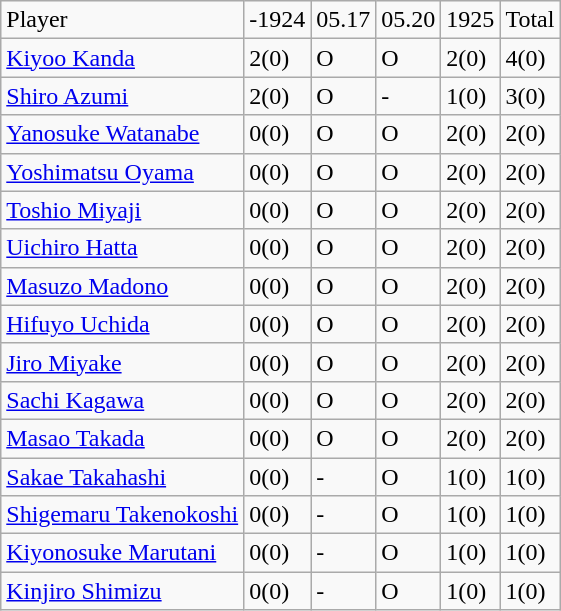<table class="wikitable" style="text-align:left;">
<tr>
<td>Player</td>
<td>-1924</td>
<td>05.17</td>
<td>05.20</td>
<td>1925</td>
<td>Total</td>
</tr>
<tr>
<td><a href='#'>Kiyoo Kanda</a></td>
<td>2(0)</td>
<td>O</td>
<td>O</td>
<td>2(0)</td>
<td>4(0)</td>
</tr>
<tr>
<td><a href='#'>Shiro Azumi</a></td>
<td>2(0)</td>
<td>O</td>
<td>-</td>
<td>1(0)</td>
<td>3(0)</td>
</tr>
<tr>
<td><a href='#'>Yanosuke Watanabe</a></td>
<td>0(0)</td>
<td>O</td>
<td>O</td>
<td>2(0)</td>
<td>2(0)</td>
</tr>
<tr>
<td><a href='#'>Yoshimatsu Oyama</a></td>
<td>0(0)</td>
<td>O</td>
<td>O</td>
<td>2(0)</td>
<td>2(0)</td>
</tr>
<tr>
<td><a href='#'>Toshio Miyaji</a></td>
<td>0(0)</td>
<td>O</td>
<td>O</td>
<td>2(0)</td>
<td>2(0)</td>
</tr>
<tr>
<td><a href='#'>Uichiro Hatta</a></td>
<td>0(0)</td>
<td>O</td>
<td>O</td>
<td>2(0)</td>
<td>2(0)</td>
</tr>
<tr>
<td><a href='#'>Masuzo Madono</a></td>
<td>0(0)</td>
<td>O</td>
<td>O</td>
<td>2(0)</td>
<td>2(0)</td>
</tr>
<tr>
<td><a href='#'>Hifuyo Uchida</a></td>
<td>0(0)</td>
<td>O</td>
<td>O</td>
<td>2(0)</td>
<td>2(0)</td>
</tr>
<tr>
<td><a href='#'>Jiro Miyake</a></td>
<td>0(0)</td>
<td>O</td>
<td>O</td>
<td>2(0)</td>
<td>2(0)</td>
</tr>
<tr>
<td><a href='#'>Sachi Kagawa</a></td>
<td>0(0)</td>
<td>O</td>
<td>O</td>
<td>2(0)</td>
<td>2(0)</td>
</tr>
<tr>
<td><a href='#'>Masao Takada</a></td>
<td>0(0)</td>
<td>O</td>
<td>O</td>
<td>2(0)</td>
<td>2(0)</td>
</tr>
<tr>
<td><a href='#'>Sakae Takahashi</a></td>
<td>0(0)</td>
<td>-</td>
<td>O</td>
<td>1(0)</td>
<td>1(0)</td>
</tr>
<tr>
<td><a href='#'>Shigemaru Takenokoshi</a></td>
<td>0(0)</td>
<td>-</td>
<td>O</td>
<td>1(0)</td>
<td>1(0)</td>
</tr>
<tr>
<td><a href='#'>Kiyonosuke Marutani</a></td>
<td>0(0)</td>
<td>-</td>
<td>O</td>
<td>1(0)</td>
<td>1(0)</td>
</tr>
<tr>
<td><a href='#'>Kinjiro Shimizu</a></td>
<td>0(0)</td>
<td>-</td>
<td>O</td>
<td>1(0)</td>
<td>1(0)</td>
</tr>
</table>
